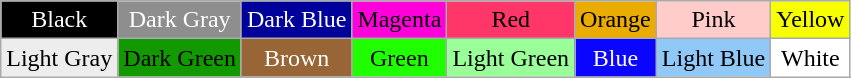<table class="wikitable" style="text-align:center;">
<tr>
<td style="background-color:#000000; color:#ffffff;">Black</td>
<td style="background-color:#8e8e8e; color:#ffffff;">Dark Gray</td>
<td style="background-color:#00009b; color:#ffffff;">Dark Blue</td>
<td style="background-color:#ff00db;">Magenta</td>
<td style="background-color:#ff3667;">Red</td>
<td style="background-color:#ebac01;">Orange</td>
<td style="background-color:#ffccc9;">Pink</td>
<td style="background-color:#f8ff00;">Yellow</td>
</tr>
<tr style="background-color:#ededed;">
<td>Light Gray</td>
<td style="background-color:#139900;">Dark Green</td>
<td style="background-color:#986536; color:#ffffff;">Brown</td>
<td style="background-color:#20ff00;">Green</td>
<td style="background-color:#9aff99;">Light Green</td>
<td style="background-color:#0a05ff; color:#ffffff;">Blue</td>
<td style="background-color:#90c8f8;">Light Blue</td>
<td style="background-color:#ffffff; color:#000000;">White</td>
</tr>
</table>
